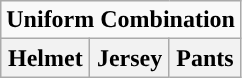<table class="wikitable">
<tr>
<td align="center" Colspan="3"><strong>Uniform Combination</strong></td>
</tr>
<tr align="center">
<th>Helmet</th>
<th>Jersey</th>
<th>Pants</th>
</tr>
</table>
